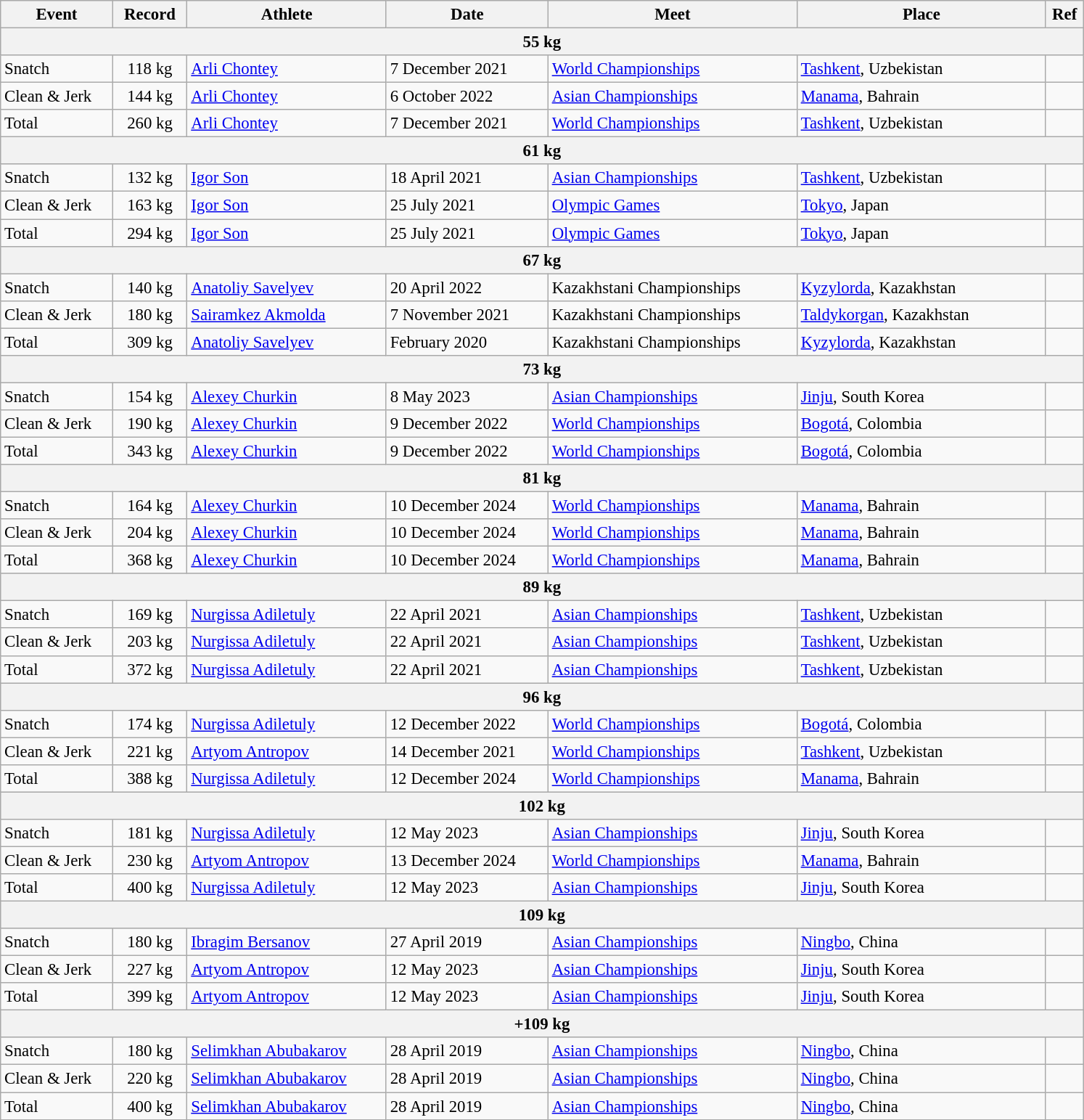<table class="wikitable" style="font-size:95%;">
<tr>
<th width=9%>Event</th>
<th width=6%>Record</th>
<th width=16%>Athlete</th>
<th width=13%>Date</th>
<th width=20%>Meet</th>
<th width=20%>Place</th>
<th width=3%>Ref</th>
</tr>
<tr bgcolor="#DDDDDD">
<th colspan="7">55 kg</th>
</tr>
<tr>
<td>Snatch</td>
<td align="center">118 kg</td>
<td><a href='#'>Arli Chontey</a></td>
<td>7 December 2021</td>
<td><a href='#'>World Championships</a></td>
<td><a href='#'>Tashkent</a>, Uzbekistan</td>
<td></td>
</tr>
<tr>
<td>Clean & Jerk</td>
<td align="center">144 kg</td>
<td><a href='#'>Arli Chontey</a></td>
<td>6 October 2022</td>
<td><a href='#'>Asian Championships</a></td>
<td><a href='#'>Manama</a>, Bahrain</td>
<td></td>
</tr>
<tr>
<td>Total</td>
<td align="center">260 kg</td>
<td><a href='#'>Arli Chontey</a></td>
<td>7 December 2021</td>
<td><a href='#'>World Championships</a></td>
<td><a href='#'>Tashkent</a>, Uzbekistan</td>
<td></td>
</tr>
<tr bgcolor="#DDDDDD">
<th colspan="7">61 kg</th>
</tr>
<tr>
<td>Snatch</td>
<td align="center">132 kg</td>
<td><a href='#'>Igor Son</a></td>
<td>18 April 2021</td>
<td><a href='#'>Asian Championships</a></td>
<td><a href='#'>Tashkent</a>, Uzbekistan</td>
<td></td>
</tr>
<tr>
<td>Clean & Jerk</td>
<td align="center">163 kg</td>
<td><a href='#'>Igor Son</a></td>
<td>25 July 2021</td>
<td><a href='#'>Olympic Games</a></td>
<td><a href='#'>Tokyo</a>, Japan</td>
<td></td>
</tr>
<tr>
<td>Total</td>
<td align="center">294 kg</td>
<td><a href='#'>Igor Son</a></td>
<td>25 July 2021</td>
<td><a href='#'>Olympic Games</a></td>
<td><a href='#'>Tokyo</a>, Japan</td>
<td></td>
</tr>
<tr bgcolor="#DDDDDD">
<th colspan="7">67 kg</th>
</tr>
<tr>
<td>Snatch</td>
<td align="center">140 kg</td>
<td><a href='#'>Anatoliy Savelyev</a></td>
<td>20 April 2022</td>
<td>Kazakhstani Championships</td>
<td><a href='#'>Kyzylorda</a>, Kazakhstan</td>
<td></td>
</tr>
<tr>
<td>Clean & Jerk</td>
<td align="center">180 kg</td>
<td><a href='#'>Sairamkez Akmolda</a></td>
<td>7 November 2021</td>
<td>Kazakhstani Championships</td>
<td><a href='#'>Taldykorgan</a>, Kazakhstan</td>
<td></td>
</tr>
<tr>
<td>Total</td>
<td align="center">309 kg</td>
<td><a href='#'>Anatoliy Savelyev</a></td>
<td>February 2020</td>
<td>Kazakhstani Championships</td>
<td><a href='#'>Kyzylorda</a>, Kazakhstan</td>
<td></td>
</tr>
<tr bgcolor="#DDDDDD">
<th colspan="7">73 kg</th>
</tr>
<tr>
<td>Snatch</td>
<td align="center">154 kg</td>
<td><a href='#'>Alexey Churkin</a></td>
<td>8 May 2023</td>
<td><a href='#'>Asian Championships</a></td>
<td><a href='#'>Jinju</a>, South Korea</td>
<td></td>
</tr>
<tr>
<td>Clean & Jerk</td>
<td align="center">190 kg</td>
<td><a href='#'>Alexey Churkin</a></td>
<td>9 December 2022</td>
<td><a href='#'>World Championships</a></td>
<td><a href='#'>Bogotá</a>, Colombia</td>
<td></td>
</tr>
<tr>
<td>Total</td>
<td align="center">343 kg</td>
<td><a href='#'>Alexey Churkin</a></td>
<td>9 December 2022</td>
<td><a href='#'>World Championships</a></td>
<td><a href='#'>Bogotá</a>, Colombia</td>
<td></td>
</tr>
<tr bgcolor="#DDDDDD">
<th colspan="7">81 kg</th>
</tr>
<tr>
<td>Snatch</td>
<td align="center">164 kg</td>
<td><a href='#'>Alexey Churkin</a></td>
<td>10 December 2024</td>
<td><a href='#'>World Championships</a></td>
<td><a href='#'>Manama</a>, Bahrain</td>
<td></td>
</tr>
<tr>
<td>Clean & Jerk</td>
<td align="center">204 kg</td>
<td><a href='#'>Alexey Churkin</a></td>
<td>10 December 2024</td>
<td><a href='#'>World Championships</a></td>
<td><a href='#'>Manama</a>, Bahrain</td>
<td></td>
</tr>
<tr>
<td>Total</td>
<td align="center">368 kg</td>
<td><a href='#'>Alexey Churkin</a></td>
<td>10 December 2024</td>
<td><a href='#'>World Championships</a></td>
<td><a href='#'>Manama</a>, Bahrain</td>
<td></td>
</tr>
<tr bgcolor="#DDDDDD">
<th colspan="7">89 kg</th>
</tr>
<tr>
<td>Snatch</td>
<td align="center">169 kg</td>
<td><a href='#'>Nurgissa Adiletuly</a></td>
<td>22 April 2021</td>
<td><a href='#'>Asian Championships</a></td>
<td><a href='#'>Tashkent</a>, Uzbekistan</td>
<td></td>
</tr>
<tr>
<td>Clean & Jerk</td>
<td align="center">203 kg</td>
<td><a href='#'>Nurgissa Adiletuly</a></td>
<td>22 April 2021</td>
<td><a href='#'>Asian Championships</a></td>
<td><a href='#'>Tashkent</a>, Uzbekistan</td>
<td></td>
</tr>
<tr>
<td>Total</td>
<td align="center">372 kg</td>
<td><a href='#'>Nurgissa Adiletuly</a></td>
<td>22 April 2021</td>
<td><a href='#'>Asian Championships</a></td>
<td><a href='#'>Tashkent</a>, Uzbekistan</td>
<td></td>
</tr>
<tr bgcolor="#DDDDDD">
<th colspan="7">96 kg</th>
</tr>
<tr>
<td>Snatch</td>
<td align="center">174 kg</td>
<td><a href='#'>Nurgissa Adiletuly</a></td>
<td>12 December 2022</td>
<td><a href='#'>World Championships</a></td>
<td><a href='#'>Bogotá</a>, Colombia</td>
<td></td>
</tr>
<tr>
<td>Clean & Jerk</td>
<td align="center">221 kg</td>
<td><a href='#'>Artyom Antropov</a></td>
<td>14 December 2021</td>
<td><a href='#'>World Championships</a></td>
<td><a href='#'>Tashkent</a>, Uzbekistan</td>
<td></td>
</tr>
<tr>
<td>Total</td>
<td align="center">388 kg</td>
<td><a href='#'>Nurgissa Adiletuly</a></td>
<td>12 December 2024</td>
<td><a href='#'>World Championships</a></td>
<td><a href='#'>Manama</a>, Bahrain</td>
<td></td>
</tr>
<tr bgcolor="#DDDDDD">
<th colspan="7">102 kg</th>
</tr>
<tr>
<td>Snatch</td>
<td align="center">181 kg</td>
<td><a href='#'>Nurgissa Adiletuly</a></td>
<td>12 May 2023</td>
<td><a href='#'>Asian Championships</a></td>
<td><a href='#'>Jinju</a>, South Korea</td>
<td></td>
</tr>
<tr>
<td>Clean & Jerk</td>
<td align="center">230 kg</td>
<td><a href='#'>Artyom Antropov</a></td>
<td>13 December 2024</td>
<td><a href='#'>World Championships</a></td>
<td><a href='#'>Manama</a>, Bahrain</td>
<td></td>
</tr>
<tr>
<td>Total</td>
<td align="center">400 kg</td>
<td><a href='#'>Nurgissa Adiletuly</a></td>
<td>12 May 2023</td>
<td><a href='#'>Asian Championships</a></td>
<td><a href='#'>Jinju</a>, South Korea</td>
<td></td>
</tr>
<tr bgcolor="#DDDDDD">
<th colspan="7">109 kg</th>
</tr>
<tr>
<td>Snatch</td>
<td align="center">180 kg</td>
<td><a href='#'>Ibragim Bersanov</a></td>
<td>27 April 2019</td>
<td><a href='#'>Asian Championships</a></td>
<td><a href='#'>Ningbo</a>, China</td>
<td></td>
</tr>
<tr>
<td>Clean & Jerk</td>
<td align="center">227 kg</td>
<td><a href='#'>Artyom Antropov</a></td>
<td>12 May 2023</td>
<td><a href='#'>Asian Championships</a></td>
<td><a href='#'>Jinju</a>, South Korea</td>
<td></td>
</tr>
<tr>
<td>Total</td>
<td align="center">399 kg</td>
<td><a href='#'>Artyom Antropov</a></td>
<td>12 May 2023</td>
<td><a href='#'>Asian Championships</a></td>
<td><a href='#'>Jinju</a>, South Korea</td>
<td></td>
</tr>
<tr bgcolor="#DDDDDD">
<th colspan="7">+109 kg</th>
</tr>
<tr>
<td>Snatch</td>
<td align="center">180 kg</td>
<td><a href='#'>Selimkhan Abubakarov</a></td>
<td>28 April 2019</td>
<td><a href='#'>Asian Championships</a></td>
<td><a href='#'>Ningbo</a>, China</td>
<td></td>
</tr>
<tr>
<td>Clean & Jerk</td>
<td align="center">220 kg</td>
<td><a href='#'>Selimkhan Abubakarov</a></td>
<td>28 April 2019</td>
<td><a href='#'>Asian Championships</a></td>
<td><a href='#'>Ningbo</a>, China</td>
<td></td>
</tr>
<tr>
<td>Total</td>
<td align="center">400 kg</td>
<td><a href='#'>Selimkhan Abubakarov</a></td>
<td>28 April 2019</td>
<td><a href='#'>Asian Championships</a></td>
<td><a href='#'>Ningbo</a>, China</td>
<td></td>
</tr>
</table>
